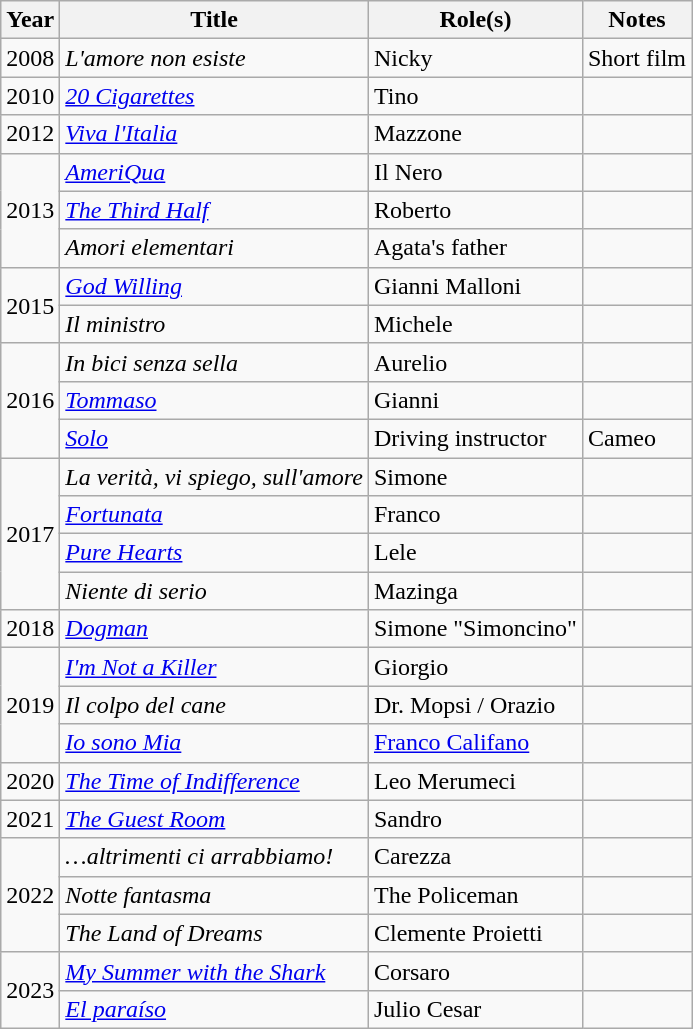<table class="wikitable plainrowheaders sortable">
<tr>
<th scope="col">Year</th>
<th scope="col">Title</th>
<th scope="col">Role(s)</th>
<th scope="col" class="unsortable">Notes</th>
</tr>
<tr>
<td>2008</td>
<td><em>L'amore non esiste</em></td>
<td>Nicky</td>
<td>Short film</td>
</tr>
<tr>
<td>2010</td>
<td><em><a href='#'>20 Cigarettes</a></em></td>
<td>Tino</td>
<td></td>
</tr>
<tr>
<td>2012</td>
<td><em><a href='#'>Viva l'Italia</a></em></td>
<td>Mazzone</td>
<td></td>
</tr>
<tr>
<td rowspan="3">2013</td>
<td><em><a href='#'>AmeriQua</a></em></td>
<td>Il Nero</td>
<td></td>
</tr>
<tr>
<td><em><a href='#'>The Third Half</a></em></td>
<td>Roberto</td>
<td></td>
</tr>
<tr>
<td><em>Amori elementari</em></td>
<td>Agata's father</td>
<td></td>
</tr>
<tr>
<td rowspan="2">2015</td>
<td><em><a href='#'>God Willing</a></em></td>
<td>Gianni Malloni</td>
<td></td>
</tr>
<tr>
<td><em>Il ministro</em></td>
<td>Michele</td>
<td></td>
</tr>
<tr>
<td rowspan="3">2016</td>
<td><em>In bici senza sella</em></td>
<td>Aurelio</td>
<td></td>
</tr>
<tr>
<td><em><a href='#'>Tommaso</a></em></td>
<td>Gianni</td>
<td></td>
</tr>
<tr>
<td><em><a href='#'>Solo</a></em></td>
<td>Driving instructor</td>
<td>Cameo</td>
</tr>
<tr>
<td rowspan="4">2017</td>
<td><em>La verità, vi spiego, sull'amore</em></td>
<td>Simone</td>
<td></td>
</tr>
<tr>
<td><em><a href='#'>Fortunata</a></em></td>
<td>Franco</td>
<td></td>
</tr>
<tr>
<td><em><a href='#'>Pure Hearts</a></em></td>
<td>Lele</td>
<td></td>
</tr>
<tr>
<td><em>Niente di serio</em></td>
<td>Mazinga</td>
<td></td>
</tr>
<tr>
<td>2018</td>
<td><em><a href='#'>Dogman</a></em></td>
<td>Simone "Simoncino"</td>
<td></td>
</tr>
<tr>
<td rowspan="3">2019</td>
<td><em><a href='#'>I'm Not a Killer</a></em></td>
<td>Giorgio</td>
<td></td>
</tr>
<tr>
<td><em>Il colpo del cane</em></td>
<td>Dr. Mopsi / Orazio</td>
<td></td>
</tr>
<tr>
<td><em><a href='#'>Io sono Mia</a></em></td>
<td><a href='#'>Franco Califano</a></td>
<td></td>
</tr>
<tr>
<td>2020</td>
<td><em><a href='#'>The Time of Indifference</a></em></td>
<td>Leo Merumeci</td>
<td></td>
</tr>
<tr>
<td>2021</td>
<td><em><a href='#'>The Guest Room</a></em></td>
<td>Sandro</td>
<td></td>
</tr>
<tr>
<td rowspan="3">2022</td>
<td><em>…altrimenti ci arrabbiamo!</em></td>
<td>Carezza</td>
<td></td>
</tr>
<tr>
<td><em>Notte fantasma</em></td>
<td>The Policeman</td>
<td></td>
</tr>
<tr>
<td><em>The Land of Dreams</em></td>
<td>Clemente Proietti</td>
<td></td>
</tr>
<tr>
<td rowspan="2">2023</td>
<td><em><a href='#'>My Summer with the Shark</a></em></td>
<td>Corsaro</td>
<td></td>
</tr>
<tr>
<td><em><a href='#'>El paraíso</a></em></td>
<td>Julio Cesar</td>
<td></td>
</tr>
</table>
